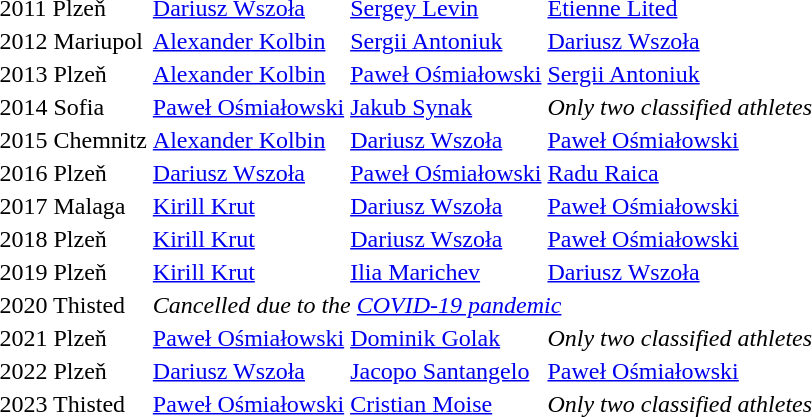<table>
<tr>
<td>2011 Plzeň </td>
<td> <a href='#'>Dariusz Wszoła</a></td>
<td> <a href='#'>Sergey Levin</a></td>
<td> <a href='#'>Etienne Lited</a></td>
</tr>
<tr>
<td>2012 Mariupol</td>
<td> <a href='#'>Alexander Kolbin</a></td>
<td> <a href='#'>Sergii Antoniuk</a></td>
<td> <a href='#'>Dariusz Wszoła</a></td>
</tr>
<tr>
<td>2013 Plzeň</td>
<td> <a href='#'>Alexander Kolbin</a></td>
<td> <a href='#'>Paweł Ośmiałowski</a></td>
<td> <a href='#'>Sergii Antoniuk</a></td>
</tr>
<tr>
<td>2014 Sofia</td>
<td> <a href='#'>Paweł Ośmiałowski</a></td>
<td> <a href='#'>Jakub Synak</a></td>
<td><em>Only two classified athletes</em></td>
</tr>
<tr>
<td>2015 Chemnitz</td>
<td> <a href='#'>Alexander Kolbin</a></td>
<td> <a href='#'>Dariusz Wszoła</a></td>
<td> <a href='#'>Paweł Ośmiałowski</a></td>
</tr>
<tr>
<td>2016 Plzeň</td>
<td> <a href='#'>Dariusz Wszoła</a></td>
<td> <a href='#'>Paweł Ośmiałowski</a></td>
<td> <a href='#'>Radu Raica</a></td>
</tr>
<tr>
<td>2017 Malaga</td>
<td> <a href='#'>Kirill Krut</a></td>
<td> <a href='#'>Dariusz Wszoła</a></td>
<td> <a href='#'>Paweł Ośmiałowski</a></td>
</tr>
<tr>
<td>2018 Plzeň</td>
<td> <a href='#'>Kirill Krut</a></td>
<td> <a href='#'>Dariusz Wszoła</a></td>
<td> <a href='#'>Paweł Ośmiałowski</a></td>
</tr>
<tr>
<td>2019 Plzeň</td>
<td> <a href='#'>Kirill Krut</a></td>
<td> <a href='#'>Ilia Marichev</a></td>
<td> <a href='#'>Dariusz Wszoła</a></td>
</tr>
<tr>
<td>2020 Thisted</td>
<td colspan=3><em>Cancelled due to the <a href='#'>COVID-19 pandemic</a></em></td>
</tr>
<tr>
<td>2021 Plzeň</td>
<td> <a href='#'>Paweł Ośmiałowski</a></td>
<td> <a href='#'>Dominik Golak</a></td>
<td><em>Only two classified athletes</em></td>
</tr>
<tr>
<td>2022 Plzeň</td>
<td> <a href='#'>Dariusz Wszoła</a></td>
<td> <a href='#'>Jacopo Santangelo</a></td>
<td> <a href='#'>Paweł Ośmiałowski</a></td>
</tr>
<tr>
<td>2023 Thisted</td>
<td> <a href='#'>Paweł Ośmiałowski</a></td>
<td> <a href='#'>Cristian Moise</a></td>
<td><em>Only two classified athletes</em></td>
</tr>
</table>
